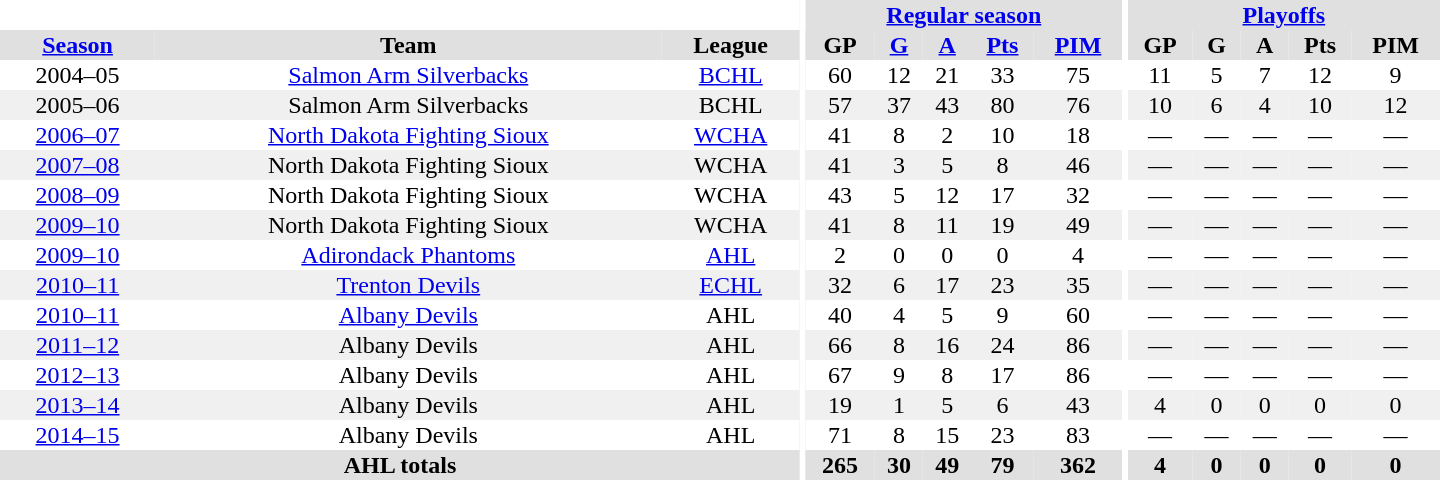<table border="0" cellpadding="1" cellspacing="0" style="text-align:center; width:60em">
<tr bgcolor="#e0e0e0">
<th colspan="3" bgcolor="#ffffff"></th>
<th rowspan="99" bgcolor="#ffffff"></th>
<th colspan="5"><a href='#'>Regular season</a></th>
<th rowspan="99" bgcolor="#ffffff"></th>
<th colspan="5"><a href='#'>Playoffs</a></th>
</tr>
<tr bgcolor="#e0e0e0">
<th><a href='#'>Season</a></th>
<th>Team</th>
<th>League</th>
<th>GP</th>
<th><a href='#'>G</a></th>
<th><a href='#'>A</a></th>
<th><a href='#'>Pts</a></th>
<th><a href='#'>PIM</a></th>
<th>GP</th>
<th>G</th>
<th>A</th>
<th>Pts</th>
<th>PIM</th>
</tr>
<tr ALIGN="center">
<td>2004–05</td>
<td><a href='#'>Salmon Arm Silverbacks</a></td>
<td><a href='#'>BCHL</a></td>
<td>60</td>
<td>12</td>
<td>21</td>
<td>33</td>
<td>75</td>
<td>11</td>
<td>5</td>
<td>7</td>
<td>12</td>
<td>9</td>
</tr>
<tr ALIGN="center" bgcolor="#f0f0f0">
<td>2005–06</td>
<td>Salmon Arm Silverbacks</td>
<td>BCHL</td>
<td>57</td>
<td>37</td>
<td>43</td>
<td>80</td>
<td>76</td>
<td>10</td>
<td>6</td>
<td>4</td>
<td>10</td>
<td>12</td>
</tr>
<tr ALIGN="center">
<td><a href='#'>2006–07</a></td>
<td><a href='#'>North Dakota Fighting Sioux</a></td>
<td><a href='#'>WCHA</a></td>
<td>41</td>
<td>8</td>
<td>2</td>
<td>10</td>
<td>18</td>
<td>—</td>
<td>—</td>
<td>—</td>
<td>—</td>
<td>—</td>
</tr>
<tr ALIGN="center" bgcolor="#f0f0f0">
<td><a href='#'>2007–08</a></td>
<td>North Dakota Fighting Sioux</td>
<td>WCHA</td>
<td>41</td>
<td>3</td>
<td>5</td>
<td>8</td>
<td>46</td>
<td>—</td>
<td>—</td>
<td>—</td>
<td>—</td>
<td>—</td>
</tr>
<tr ALIGN="center">
<td><a href='#'>2008–09</a></td>
<td>North Dakota Fighting Sioux</td>
<td>WCHA</td>
<td>43</td>
<td>5</td>
<td>12</td>
<td>17</td>
<td>32</td>
<td>—</td>
<td>—</td>
<td>—</td>
<td>—</td>
<td>—</td>
</tr>
<tr ALIGN="center" bgcolor="#f0f0f0">
<td><a href='#'>2009–10</a></td>
<td>North Dakota Fighting Sioux</td>
<td>WCHA</td>
<td>41</td>
<td>8</td>
<td>11</td>
<td>19</td>
<td>49</td>
<td>—</td>
<td>—</td>
<td>—</td>
<td>—</td>
<td>—</td>
</tr>
<tr ALIGN="center">
<td><a href='#'>2009–10</a></td>
<td><a href='#'>Adirondack Phantoms</a></td>
<td><a href='#'>AHL</a></td>
<td>2</td>
<td>0</td>
<td>0</td>
<td>0</td>
<td>4</td>
<td>—</td>
<td>—</td>
<td>—</td>
<td>—</td>
<td>—</td>
</tr>
<tr ALIGN="center" bgcolor="#f0f0f0">
<td><a href='#'>2010–11</a></td>
<td><a href='#'>Trenton Devils</a></td>
<td><a href='#'>ECHL</a></td>
<td>32</td>
<td>6</td>
<td>17</td>
<td>23</td>
<td>35</td>
<td>—</td>
<td>—</td>
<td>—</td>
<td>—</td>
<td>—</td>
</tr>
<tr ALIGN="center">
<td><a href='#'>2010–11</a></td>
<td><a href='#'>Albany Devils</a></td>
<td>AHL</td>
<td>40</td>
<td>4</td>
<td>5</td>
<td>9</td>
<td>60</td>
<td>—</td>
<td>—</td>
<td>—</td>
<td>—</td>
<td>—</td>
</tr>
<tr ALIGN="center" bgcolor="#f0f0f0">
<td><a href='#'>2011–12</a></td>
<td>Albany Devils</td>
<td>AHL</td>
<td>66</td>
<td>8</td>
<td>16</td>
<td>24</td>
<td>86</td>
<td>—</td>
<td>—</td>
<td>—</td>
<td>—</td>
<td>—</td>
</tr>
<tr ALIGN="center">
<td><a href='#'>2012–13</a></td>
<td>Albany Devils</td>
<td>AHL</td>
<td>67</td>
<td>9</td>
<td>8</td>
<td>17</td>
<td>86</td>
<td>—</td>
<td>—</td>
<td>—</td>
<td>—</td>
<td>—</td>
</tr>
<tr ALIGN="center" bgcolor="#f0f0f0">
<td><a href='#'>2013–14</a></td>
<td>Albany Devils</td>
<td>AHL</td>
<td>19</td>
<td>1</td>
<td>5</td>
<td>6</td>
<td>43</td>
<td>4</td>
<td>0</td>
<td>0</td>
<td>0</td>
<td>0</td>
</tr>
<tr ALIGN="center">
<td><a href='#'>2014–15</a></td>
<td>Albany Devils</td>
<td>AHL</td>
<td>71</td>
<td>8</td>
<td>15</td>
<td>23</td>
<td>83</td>
<td>—</td>
<td>—</td>
<td>—</td>
<td>—</td>
<td>—</td>
</tr>
<tr bgcolor="#e0e0e0">
<th colspan="3">AHL totals</th>
<th>265</th>
<th>30</th>
<th>49</th>
<th>79</th>
<th>362</th>
<th>4</th>
<th>0</th>
<th>0</th>
<th>0</th>
<th>0</th>
</tr>
</table>
